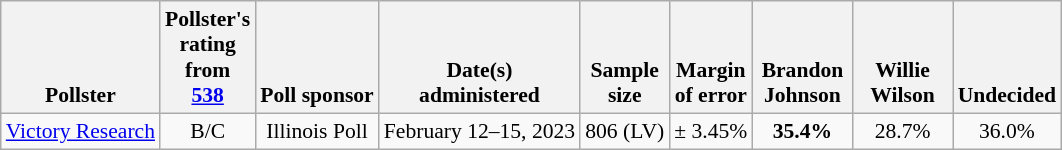<table class="wikitable" style="font-size:90%;text-align:center;">
<tr valign=bottom>
<th>Pollster</th>
<th>Pollster's<br>rating<br>from<br><a href='#'>538</a></th>
<th>Poll sponsor</th>
<th>Date(s)<br>administered</th>
<th>Sample<br>size</th>
<th>Margin<br>of error</th>
<th style="width:60px;">Brandon<br>Johnson</th>
<th style="width:60px;">Willie<br>Wilson</th>
<th>Undecided</th>
</tr>
<tr>
<td style="text-align:left;"><a href='#'>Victory Research</a></td>
<td>B/C</td>
<td>Illinois Poll</td>
<td>February 12–15, 2023</td>
<td>806 (LV)</td>
<td>± 3.45%</td>
<td><strong>35.4%</strong></td>
<td>28.7%</td>
<td>36.0%</td>
</tr>
</table>
